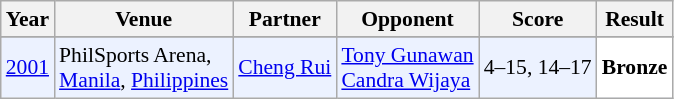<table class="sortable wikitable" style="font-size: 90%;">
<tr>
<th>Year</th>
<th>Venue</th>
<th>Partner</th>
<th>Opponent</th>
<th>Score</th>
<th>Result</th>
</tr>
<tr>
</tr>
<tr style="background:#ECF2FF">
<td align="center"><a href='#'>2001</a></td>
<td align="left">PhilSports Arena,<br><a href='#'>Manila</a>, <a href='#'>Philippines</a></td>
<td align="left"> <a href='#'>Cheng Rui</a></td>
<td align="left"> <a href='#'>Tony Gunawan</a> <br>  <a href='#'>Candra Wijaya</a></td>
<td align="left">4–15, 14–17</td>
<td style="text-align:left; background:white"> <strong>Bronze</strong></td>
</tr>
</table>
